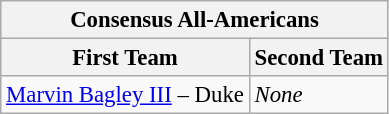<table class="wikitable" style="font-size: 95%">
<tr>
<th Colspan=2>Consensus All-Americans</th>
</tr>
<tr>
<th>First Team</th>
<th>Second Team</th>
</tr>
<tr>
<td><a href='#'>Marvin Bagley III</a> – Duke</td>
<td><em>None</em></td>
</tr>
</table>
